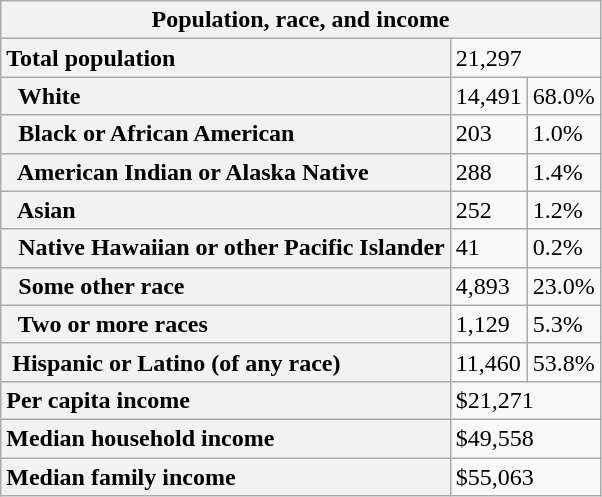<table class="wikitable collapsible collapsed">
<tr>
<th colspan="6">Population, race, and income</th>
</tr>
<tr>
<th scope="row" style="text-align: left;">Total population</th>
<td colspan="2">21,297</td>
</tr>
<tr>
<th scope="row" style="text-align: left;">  White</th>
<td>14,491</td>
<td>68.0%</td>
</tr>
<tr>
<th scope="row" style="text-align: left;">  Black or African American</th>
<td>203</td>
<td>1.0%</td>
</tr>
<tr>
<th scope="row" style="text-align: left;">  American Indian or Alaska Native</th>
<td>288</td>
<td>1.4%</td>
</tr>
<tr>
<th scope="row" style="text-align: left;">  Asian</th>
<td>252</td>
<td>1.2%</td>
</tr>
<tr>
<th scope="row" style="text-align: left;">  Native Hawaiian or other Pacific Islander</th>
<td>41</td>
<td>0.2%</td>
</tr>
<tr>
<th scope="row" style="text-align: left;">  Some other race</th>
<td>4,893</td>
<td>23.0%</td>
</tr>
<tr>
<th scope="row" style="text-align: left;">  Two or more races</th>
<td>1,129</td>
<td>5.3%</td>
</tr>
<tr>
<th scope="row" style="text-align: left;"> Hispanic or Latino (of any race)</th>
<td>11,460</td>
<td>53.8%</td>
</tr>
<tr>
<th scope="row" style="text-align: left;">Per capita income</th>
<td colspan="2">$21,271</td>
</tr>
<tr>
<th scope="row" style="text-align: left;">Median household income</th>
<td colspan="2">$49,558</td>
</tr>
<tr>
<th scope="row" style="text-align: left;">Median family income</th>
<td colspan="2">$55,063</td>
</tr>
</table>
